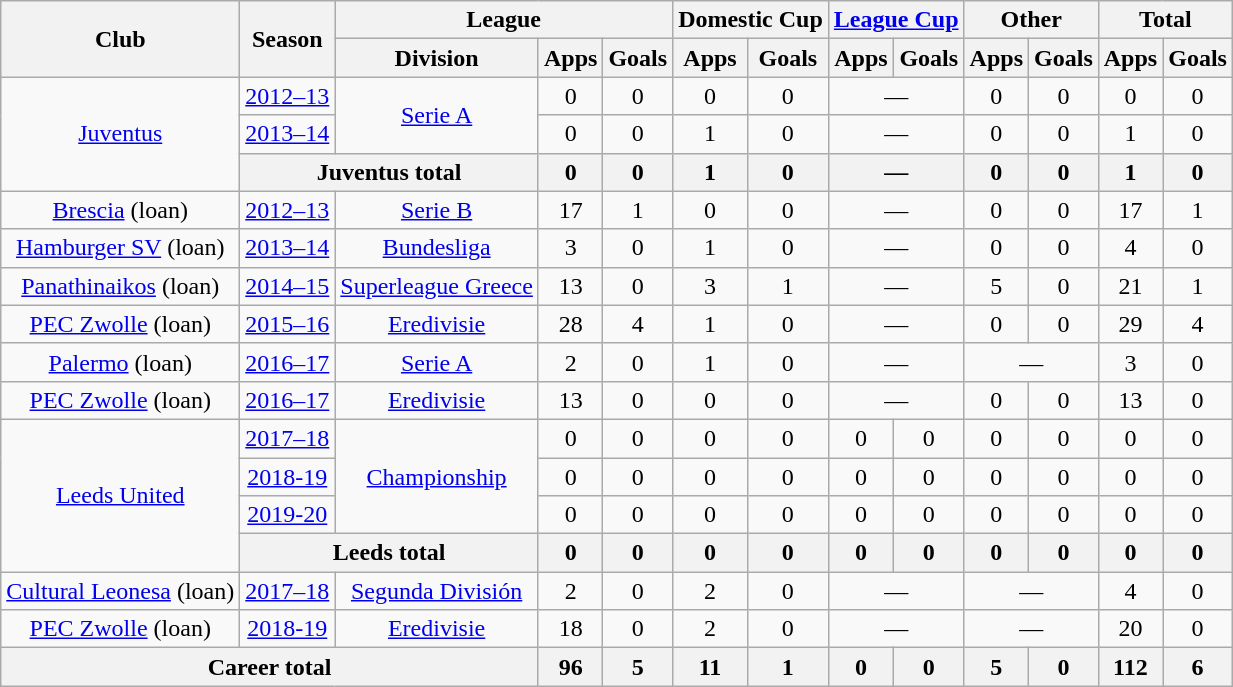<table class="wikitable" style="text-align:center">
<tr>
<th rowspan="2">Club</th>
<th rowspan="2">Season</th>
<th colspan="3">League</th>
<th colspan="2">Domestic Cup</th>
<th colspan="2"><a href='#'>League Cup</a></th>
<th colspan="2">Other</th>
<th colspan="2">Total</th>
</tr>
<tr>
<th>Division</th>
<th>Apps</th>
<th>Goals</th>
<th>Apps</th>
<th>Goals</th>
<th>Apps</th>
<th>Goals</th>
<th>Apps</th>
<th>Goals</th>
<th>Apps</th>
<th>Goals</th>
</tr>
<tr>
<td rowspan="3"><a href='#'>Juventus</a></td>
<td><a href='#'>2012–13</a></td>
<td rowspan="2"><a href='#'>Serie A</a></td>
<td>0</td>
<td>0</td>
<td>0</td>
<td>0</td>
<td colspan="2">—</td>
<td>0</td>
<td>0</td>
<td>0</td>
<td>0</td>
</tr>
<tr>
<td><a href='#'>2013–14</a></td>
<td>0</td>
<td>0</td>
<td>1</td>
<td>0</td>
<td colspan="2">—</td>
<td>0</td>
<td>0</td>
<td>1</td>
<td>0</td>
</tr>
<tr>
<th colspan="2">Juventus total</th>
<th>0</th>
<th>0</th>
<th>1</th>
<th>0</th>
<th colspan="2">—</th>
<th>0</th>
<th>0</th>
<th>1</th>
<th>0</th>
</tr>
<tr>
<td><a href='#'>Brescia</a> (loan)</td>
<td><a href='#'>2012–13</a></td>
<td><a href='#'>Serie B</a></td>
<td>17</td>
<td>1</td>
<td>0</td>
<td>0</td>
<td colspan="2">—</td>
<td>0</td>
<td>0</td>
<td>17</td>
<td>1</td>
</tr>
<tr>
<td><a href='#'>Hamburger SV</a> (loan)</td>
<td><a href='#'>2013–14</a></td>
<td><a href='#'>Bundesliga</a></td>
<td>3</td>
<td>0</td>
<td>1</td>
<td>0</td>
<td colspan="2">—</td>
<td>0</td>
<td>0</td>
<td>4</td>
<td>0</td>
</tr>
<tr>
<td><a href='#'>Panathinaikos</a> (loan)</td>
<td><a href='#'>2014–15</a></td>
<td><a href='#'>Superleague Greece</a></td>
<td>13</td>
<td>0</td>
<td>3</td>
<td>1</td>
<td colspan="2">—</td>
<td>5</td>
<td>0</td>
<td>21</td>
<td>1</td>
</tr>
<tr>
<td><a href='#'>PEC Zwolle</a> (loan)</td>
<td><a href='#'>2015–16</a></td>
<td><a href='#'>Eredivisie</a></td>
<td>28</td>
<td>4</td>
<td>1</td>
<td>0</td>
<td colspan="2">—</td>
<td>0</td>
<td>0</td>
<td>29</td>
<td>4</td>
</tr>
<tr>
<td><a href='#'>Palermo</a> (loan)</td>
<td><a href='#'>2016–17</a></td>
<td><a href='#'>Serie A</a></td>
<td>2</td>
<td>0</td>
<td>1</td>
<td>0</td>
<td colspan="2">—</td>
<td colspan="2">—</td>
<td>3</td>
<td>0</td>
</tr>
<tr>
<td><a href='#'>PEC Zwolle</a> (loan)</td>
<td><a href='#'>2016–17</a></td>
<td><a href='#'>Eredivisie</a></td>
<td>13</td>
<td>0</td>
<td>0</td>
<td>0</td>
<td colspan="2">—</td>
<td>0</td>
<td>0</td>
<td>13</td>
<td>0</td>
</tr>
<tr>
<td rowspan="4"><a href='#'>Leeds United</a></td>
<td><a href='#'>2017–18</a></td>
<td rowspan="3"><a href='#'>Championship</a></td>
<td>0</td>
<td>0</td>
<td>0</td>
<td>0</td>
<td>0</td>
<td>0</td>
<td>0</td>
<td>0</td>
<td>0</td>
<td>0</td>
</tr>
<tr>
<td><a href='#'>2018-19</a></td>
<td>0</td>
<td>0</td>
<td>0</td>
<td>0</td>
<td>0</td>
<td>0</td>
<td>0</td>
<td>0</td>
<td>0</td>
<td>0</td>
</tr>
<tr>
<td><a href='#'>2019-20</a></td>
<td>0</td>
<td>0</td>
<td>0</td>
<td>0</td>
<td>0</td>
<td>0</td>
<td>0</td>
<td>0</td>
<td>0</td>
<td>0</td>
</tr>
<tr>
<th colspan="2"><strong>Leeds total</strong></th>
<th><strong>0</strong></th>
<th><strong>0</strong></th>
<th><strong>0</strong></th>
<th><strong>0</strong></th>
<th><strong>0</strong></th>
<th><strong>0</strong></th>
<th><strong>0</strong></th>
<th><strong>0</strong></th>
<th><strong>0</strong></th>
<th><strong>0</strong></th>
</tr>
<tr>
<td><a href='#'>Cultural Leonesa</a> (loan)</td>
<td><a href='#'>2017–18</a></td>
<td><a href='#'>Segunda División</a></td>
<td>2</td>
<td>0</td>
<td>2</td>
<td>0</td>
<td colspan="2">—</td>
<td colspan="2">—</td>
<td>4</td>
<td>0</td>
</tr>
<tr>
<td><a href='#'>PEC Zwolle</a> (loan)</td>
<td><a href='#'>2018-19</a></td>
<td><a href='#'>Eredivisie</a></td>
<td>18</td>
<td>0</td>
<td>2</td>
<td>0</td>
<td colspan="2">—</td>
<td colspan="2">—</td>
<td>20</td>
<td>0</td>
</tr>
<tr>
<th colspan="3">Career total</th>
<th>96</th>
<th>5</th>
<th>11</th>
<th>1</th>
<th>0</th>
<th>0</th>
<th>5</th>
<th>0</th>
<th>112</th>
<th>6</th>
</tr>
</table>
